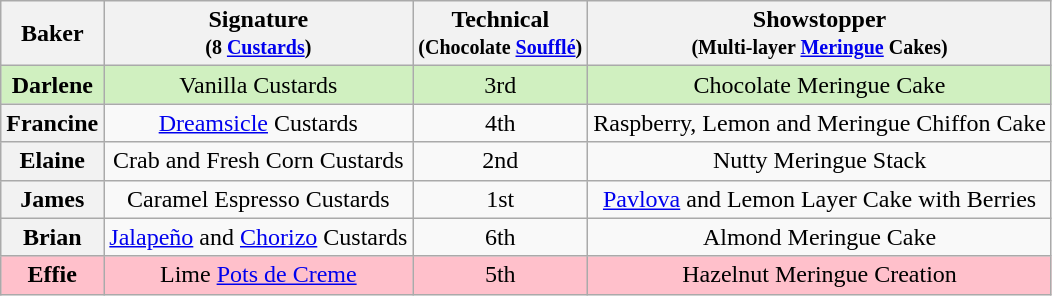<table class="wikitable sortable" style="text-align:center;">
<tr>
<th scope="col">Baker</th>
<th scope="col" class="unsortable">Signature<br><small>(8 <a href='#'>Custards</a>)</small></th>
<th scope="col">Technical<br><small>(Chocolate <a href='#'>Soufflé</a>)</small></th>
<th scope="col" class="unsortable">Showstopper<br><small>(Multi-layer <a href='#'>Meringue</a> Cakes)</small></th>
</tr>
<tr style="background:#d0f0c0;">
<th scope="row" style="background:#d0f0c0;">Darlene</th>
<td>Vanilla Custards</td>
<td>3rd</td>
<td>Chocolate Meringue Cake</td>
</tr>
<tr>
<th scope="row">Francine</th>
<td><a href='#'>Dreamsicle</a> Custards</td>
<td>4th</td>
<td>Raspberry, Lemon and Meringue Chiffon Cake</td>
</tr>
<tr>
<th scope="row">Elaine</th>
<td>Crab and Fresh Corn Custards</td>
<td>2nd</td>
<td>Nutty Meringue Stack</td>
</tr>
<tr>
<th scope="row">James</th>
<td>Caramel Espresso Custards</td>
<td>1st</td>
<td><a href='#'>Pavlova</a> and Lemon Layer Cake with Berries</td>
</tr>
<tr>
<th scope="row">Brian</th>
<td><a href='#'>Jalapeño</a> and <a href='#'>Chorizo</a> Custards</td>
<td>6th</td>
<td>Almond Meringue Cake</td>
</tr>
<tr style="background:Pink;">
<th scope="row" style="background:Pink;">Effie</th>
<td>Lime <a href='#'>Pots de Creme</a></td>
<td>5th</td>
<td>Hazelnut Meringue Creation</td>
</tr>
</table>
